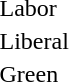<table style="margin-top:1em">
<tr>
<td width=20 > </td>
<td>Labor</td>
</tr>
<tr>
<td> </td>
<td>Liberal</td>
</tr>
<tr>
<td> </td>
<td>Green</td>
</tr>
</table>
